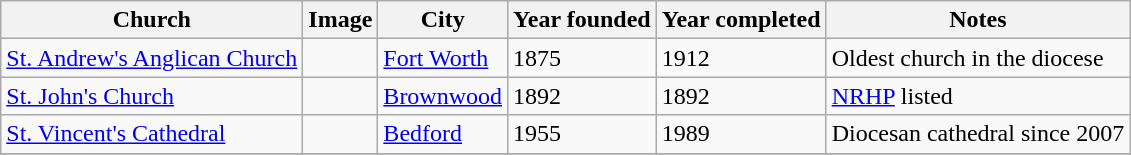<table class="wikitable sortable">
<tr>
<th>Church</th>
<th>Image</th>
<th>City</th>
<th>Year founded</th>
<th>Year completed</th>
<th>Notes</th>
</tr>
<tr>
<td><a href='#'>St. Andrew's Anglican Church</a></td>
<td></td>
<td><a href='#'>Fort Worth</a></td>
<td>1875</td>
<td>1912</td>
<td>Oldest church in the diocese</td>
</tr>
<tr>
<td><a href='#'>St. John's Church</a></td>
<td></td>
<td><a href='#'>Brownwood</a></td>
<td>1892</td>
<td>1892</td>
<td><a href='#'>NRHP</a> listed</td>
</tr>
<tr>
<td><a href='#'>St. Vincent's Cathedral</a></td>
<td></td>
<td><a href='#'>Bedford</a></td>
<td>1955</td>
<td>1989</td>
<td>Diocesan cathedral since 2007</td>
</tr>
<tr>
</tr>
</table>
